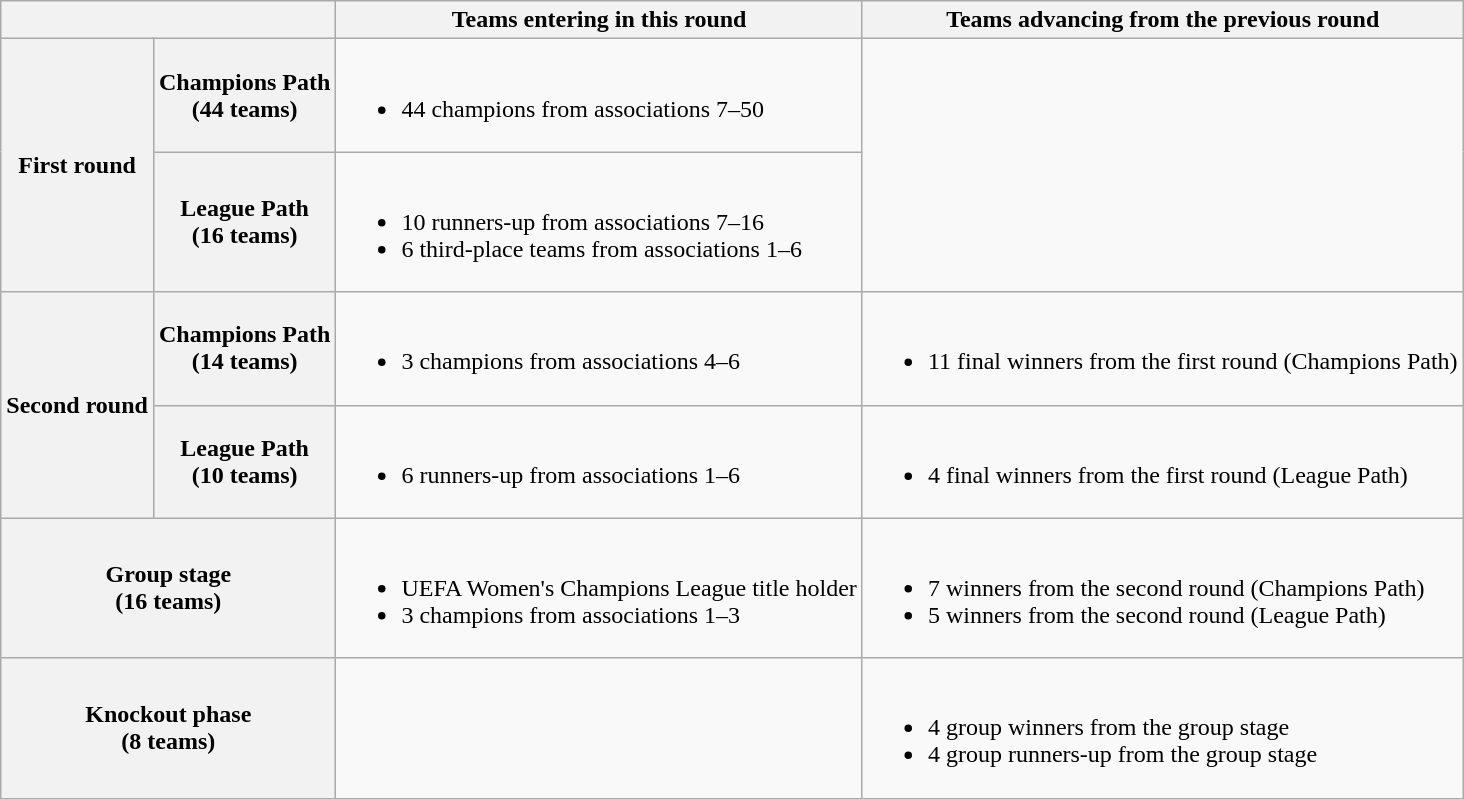<table class="wikitable">
<tr>
<th colspan="2"></th>
<th>Teams entering in this round</th>
<th>Teams advancing from the previous round</th>
</tr>
<tr>
<th rowspan="2">First round<br></th>
<th>Champions Path<br>(44 teams)</th>
<td><br><ul><li>44 champions from associations 7–50</li></ul></td>
<td rowspan=2></td>
</tr>
<tr>
<th>League Path<br>(16 teams)</th>
<td><br><ul><li>10 runners-up from associations 7–16</li><li>6 third-place teams from associations 1–6</li></ul></td>
</tr>
<tr>
<th rowspan="2">Second round<br></th>
<th>Champions Path<br>(14 teams)</th>
<td><br><ul><li>3 champions from associations 4–6</li></ul></td>
<td><br><ul><li>11 final winners from the first round (Champions Path)</li></ul></td>
</tr>
<tr>
<th>League Path<br>(10 teams)</th>
<td><br><ul><li>6 runners-up from associations 1–6</li></ul></td>
<td><br><ul><li>4 final winners from the first round (League Path)</li></ul></td>
</tr>
<tr>
<th colspan="2">Group stage<br>(16 teams)<br></th>
<td><br><ul><li>UEFA Women's Champions League title holder</li><li>3 champions from associations 1–3</li></ul></td>
<td><br><ul><li>7 winners from the second round (Champions Path)</li><li>5 winners from the second round (League Path)</li></ul></td>
</tr>
<tr>
<th colspan="2">Knockout phase<br>(8 teams)<br></th>
<td></td>
<td><br><ul><li>4 group winners from the group stage</li><li>4 group runners-up from the group stage</li></ul></td>
</tr>
</table>
